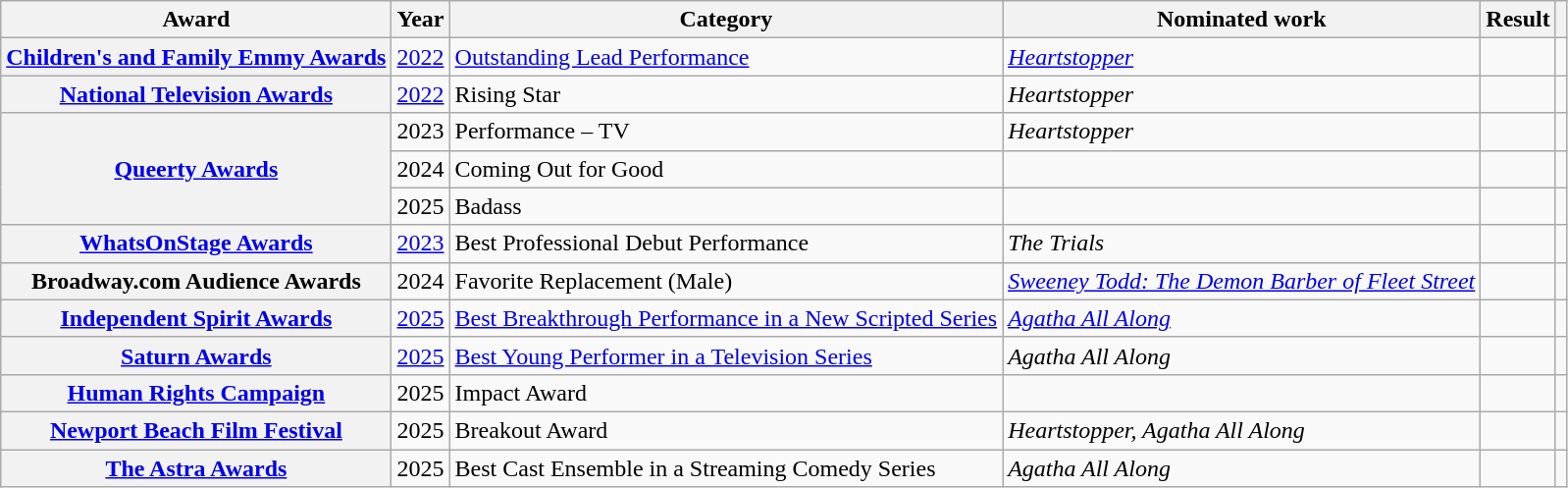<table class="wikitable plainrowheaders sortable">
<tr>
<th scope="col">Award</th>
<th scope="col">Year</th>
<th scope="col">Category</th>
<th scope="col">Nominated work</th>
<th scope="col">Result</th>
<th scope="col" class="unsortable"></th>
</tr>
<tr>
<th scope="row"><a href='#'>Children's and Family Emmy Awards</a></th>
<td><a href='#'>2022</a></td>
<td><a href='#'>Outstanding Lead Performance</a></td>
<td><em><a href='#'>Heartstopper</a></em></td>
<td></td>
<td style="text-align:center"></td>
</tr>
<tr>
<th scope="row"><a href='#'>National Television Awards</a></th>
<td><a href='#'>2022</a></td>
<td>Rising Star</td>
<td><em>Heartstopper</em></td>
<td></td>
<td style="text-align:center"></td>
</tr>
<tr>
<th rowspan="3" scope="row"><a href='#'>Queerty Awards</a></th>
<td>2023</td>
<td>Performance – TV</td>
<td><em>Heartstopper</em></td>
<td></td>
<td style="text-align:center"></td>
</tr>
<tr>
<td>2024</td>
<td>Coming Out for Good</td>
<td></td>
<td></td>
<td></td>
</tr>
<tr>
<td>2025</td>
<td>Badass</td>
<td></td>
<td></td>
<td style="text-align:center"></td>
</tr>
<tr>
<th scope="row"><a href='#'>WhatsOnStage Awards</a></th>
<td><a href='#'>2023</a></td>
<td>Best Professional Debut Performance</td>
<td data-sort-value="Trials, The"><em>The Trials</em></td>
<td></td>
<td style="text-align:center"></td>
</tr>
<tr>
<th scope="row">Broadway.com Audience Awards</th>
<td>2024</td>
<td>Favorite Replacement (Male)</td>
<td><em><a href='#'>Sweeney Todd: The Demon Barber of Fleet Street</a></em></td>
<td></td>
<td style="text-align:center"></td>
</tr>
<tr>
<th scope="row"><a href='#'>Independent Spirit Awards</a></th>
<td><a href='#'>2025</a></td>
<td><a href='#'>Best Breakthrough Performance in a New Scripted Series</a></td>
<td><em><a href='#'>Agatha All Along</a></em></td>
<td></td>
<td style="text-align:center"></td>
</tr>
<tr>
<th scope="row"><a href='#'>Saturn Awards</a></th>
<td><a href='#'>2025</a></td>
<td><a href='#'>Best Young Performer in a Television Series</a></td>
<td><em>Agatha All Along</em></td>
<td></td>
<td style="text-align:center"></td>
</tr>
<tr>
<th scope="row"><a href='#'>Human Rights Campaign</a></th>
<td>2025</td>
<td>Impact Award</td>
<td></td>
<td></td>
<td style="text-align:center"></td>
</tr>
<tr>
<th scope="row"><a href='#'>Newport Beach Film Festival</a></th>
<td>2025</td>
<td>Breakout Award</td>
<td><em>Heartstopper, Agatha All Along</em></td>
<td></td>
<td></td>
</tr>
<tr>
<th scope="row"><a href='#'>The Astra Awards</a></th>
<td>2025</td>
<td>Best Cast Ensemble in a Streaming Comedy Series</td>
<td><em>Agatha All Along</em></td>
<td></td>
<td></td>
</tr>
</table>
